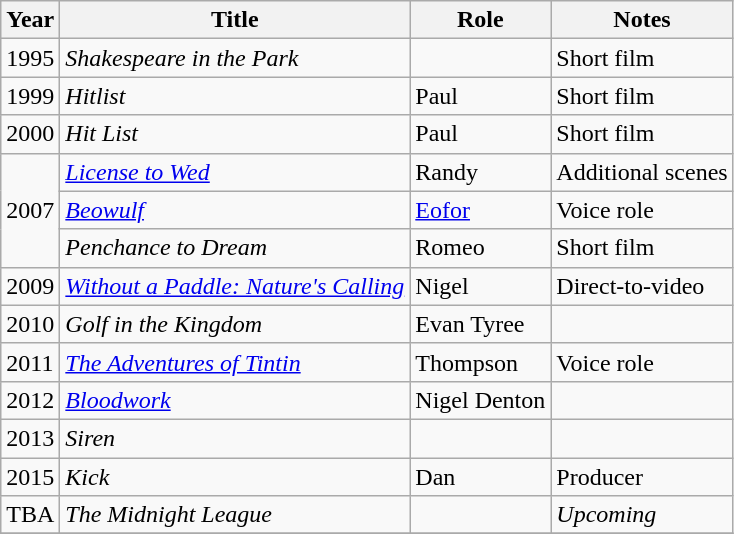<table class="wikitable sortable">
<tr>
<th>Year</th>
<th>Title</th>
<th>Role</th>
<th class="unsortable">Notes</th>
</tr>
<tr>
<td>1995</td>
<td><em>Shakespeare in the Park</em></td>
<td></td>
<td>Short film</td>
</tr>
<tr>
<td>1999</td>
<td><em>Hitlist</em></td>
<td>Paul</td>
<td>Short film</td>
</tr>
<tr>
<td>2000</td>
<td><em>Hit List</em></td>
<td>Paul</td>
<td>Short film</td>
</tr>
<tr>
<td rowspan="3">2007</td>
<td><em><a href='#'>License to Wed</a></em></td>
<td>Randy</td>
<td>Additional scenes</td>
</tr>
<tr>
<td><em><a href='#'>Beowulf</a></em></td>
<td><a href='#'>Eofor</a></td>
<td>Voice role</td>
</tr>
<tr>
<td><em>Penchance to Dream</em></td>
<td>Romeo</td>
<td>Short film</td>
</tr>
<tr>
<td>2009</td>
<td><em><a href='#'>Without a Paddle: Nature's Calling</a></em></td>
<td>Nigel</td>
<td>Direct-to-video</td>
</tr>
<tr>
<td>2010</td>
<td><em>Golf in the Kingdom</em></td>
<td>Evan Tyree</td>
<td></td>
</tr>
<tr>
<td>2011</td>
<td><em><a href='#'>The Adventures of Tintin</a></em></td>
<td>Thompson</td>
<td>Voice role</td>
</tr>
<tr>
<td>2012</td>
<td><em><a href='#'>Bloodwork</a></em></td>
<td>Nigel Denton</td>
<td></td>
</tr>
<tr>
<td>2013</td>
<td><em>Siren</em></td>
<td></td>
<td></td>
</tr>
<tr>
<td>2015</td>
<td><em>Kick</em></td>
<td>Dan</td>
<td>Producer</td>
</tr>
<tr>
<td>TBA</td>
<td><em>The Midnight League</em></td>
<td></td>
<td><em>Upcoming</em></td>
</tr>
<tr>
</tr>
</table>
